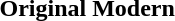<table>
<tr>
<th>Original</th>
<th>Modern</th>
</tr>
<tr>
<td></td>
<td></td>
</tr>
</table>
